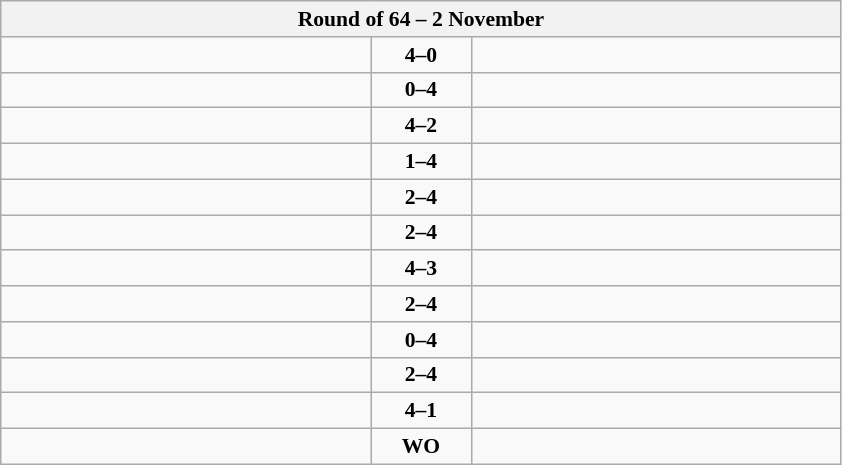<table class="wikitable" style="text-align: center; font-size:90% ">
<tr>
<th colspan=3>Round of 64 – 2 November</th>
</tr>
<tr>
<td align=left width="240"><strong></strong></td>
<td align=center width="60"><strong>4–0</strong></td>
<td align=left width="240"></td>
</tr>
<tr>
<td align=left></td>
<td align=center><strong>0–4</strong></td>
<td align=left><strong></strong></td>
</tr>
<tr>
<td align=left><strong></strong></td>
<td align=center><strong>4–2</strong></td>
<td align=left></td>
</tr>
<tr>
<td align=left></td>
<td align=center><strong>1–4</strong></td>
<td align=left><strong></strong></td>
</tr>
<tr>
<td align=left></td>
<td align=center><strong>2–4</strong></td>
<td align=left><strong></strong></td>
</tr>
<tr>
<td align=left></td>
<td align=center><strong>2–4</strong></td>
<td align=left><strong></strong></td>
</tr>
<tr>
<td align=left><strong></strong></td>
<td align=center><strong>4–3</strong></td>
<td align=left></td>
</tr>
<tr>
<td align=left></td>
<td align=center><strong>2–4</strong></td>
<td align=left><strong></strong></td>
</tr>
<tr>
<td align=left></td>
<td align=center><strong>0–4</strong></td>
<td align=left><strong></strong></td>
</tr>
<tr>
<td align=left></td>
<td align=center><strong>2–4</strong></td>
<td align=left><strong></strong></td>
</tr>
<tr>
<td align=left><strong></strong></td>
<td align=center><strong>4–1</strong></td>
<td align=left></td>
</tr>
<tr>
<td align=left><strong></strong></td>
<td align=center><strong>WO</strong></td>
<td align=left></td>
</tr>
</table>
